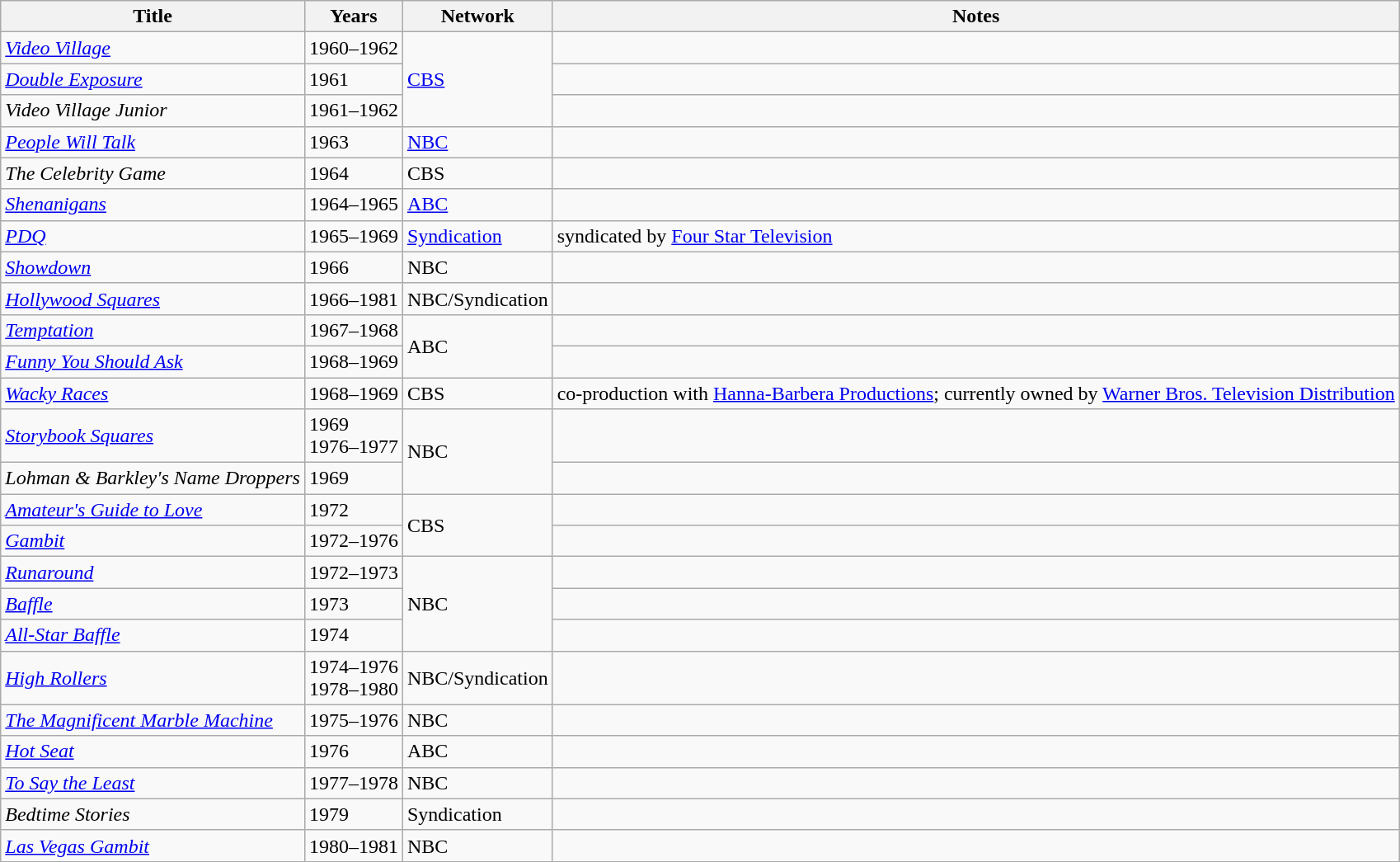<table class="wikitable sortable">
<tr>
<th>Title</th>
<th>Years</th>
<th>Network</th>
<th>Notes</th>
</tr>
<tr>
<td><em><a href='#'>Video Village</a></em></td>
<td>1960–1962</td>
<td rowspan="3"><a href='#'>CBS</a></td>
<td></td>
</tr>
<tr>
<td><em><a href='#'>Double Exposure</a></em></td>
<td>1961</td>
<td></td>
</tr>
<tr>
<td><em>Video Village Junior</em></td>
<td>1961–1962</td>
<td></td>
</tr>
<tr>
<td><em><a href='#'>People Will Talk</a></em></td>
<td>1963</td>
<td><a href='#'>NBC</a></td>
<td></td>
</tr>
<tr>
<td><em>The Celebrity Game</em></td>
<td>1964</td>
<td>CBS</td>
<td></td>
</tr>
<tr>
<td><em><a href='#'>Shenanigans</a></em></td>
<td>1964–1965</td>
<td><a href='#'>ABC</a></td>
<td></td>
</tr>
<tr>
<td><em><a href='#'>PDQ</a></em></td>
<td>1965–1969</td>
<td><a href='#'>Syndication</a></td>
<td>syndicated by <a href='#'>Four Star Television</a></td>
</tr>
<tr>
<td><em><a href='#'>Showdown</a></em></td>
<td>1966</td>
<td>NBC</td>
<td></td>
</tr>
<tr>
<td><em><a href='#'>Hollywood Squares</a></em></td>
<td>1966–1981</td>
<td>NBC/Syndication</td>
<td></td>
</tr>
<tr>
<td><em><a href='#'>Temptation</a></em></td>
<td>1967–1968</td>
<td rowspan="2">ABC</td>
<td></td>
</tr>
<tr>
<td><em><a href='#'>Funny You Should Ask</a></em></td>
<td>1968–1969</td>
<td></td>
</tr>
<tr>
<td><em><a href='#'>Wacky Races</a></em></td>
<td>1968–1969</td>
<td>CBS</td>
<td>co-production with <a href='#'>Hanna-Barbera Productions</a>; currently owned by <a href='#'>Warner Bros. Television Distribution</a></td>
</tr>
<tr>
<td><em><a href='#'>Storybook Squares</a></em></td>
<td>1969<br>1976–1977</td>
<td rowspan="2">NBC</td>
<td></td>
</tr>
<tr>
<td><em>Lohman & Barkley's Name Droppers</em></td>
<td>1969</td>
<td></td>
</tr>
<tr>
<td><em><a href='#'>Amateur's Guide to Love</a></em></td>
<td>1972</td>
<td rowspan="2">CBS</td>
<td></td>
</tr>
<tr>
<td><em><a href='#'>Gambit</a></em></td>
<td>1972–1976</td>
<td></td>
</tr>
<tr>
<td><em><a href='#'>Runaround</a></em></td>
<td>1972–1973</td>
<td rowspan="3">NBC</td>
<td></td>
</tr>
<tr>
<td><em><a href='#'>Baffle</a></em></td>
<td>1973</td>
<td></td>
</tr>
<tr>
<td><em><a href='#'>All-Star Baffle</a></em></td>
<td>1974</td>
<td></td>
</tr>
<tr>
<td><em><a href='#'>High Rollers</a></em></td>
<td>1974–1976<br>1978–1980</td>
<td>NBC/Syndication</td>
<td></td>
</tr>
<tr>
<td><em><a href='#'>The Magnificent Marble Machine</a></em></td>
<td>1975–1976</td>
<td>NBC</td>
<td></td>
</tr>
<tr>
<td><em><a href='#'>Hot Seat</a></em></td>
<td>1976</td>
<td>ABC</td>
<td></td>
</tr>
<tr>
<td><em><a href='#'>To Say the Least</a></em></td>
<td>1977–1978</td>
<td>NBC</td>
<td></td>
</tr>
<tr>
<td><em>Bedtime Stories</em></td>
<td>1979</td>
<td>Syndication</td>
<td></td>
</tr>
<tr>
<td><em><a href='#'>Las Vegas Gambit</a></em></td>
<td>1980–1981</td>
<td>NBC</td>
<td></td>
</tr>
</table>
